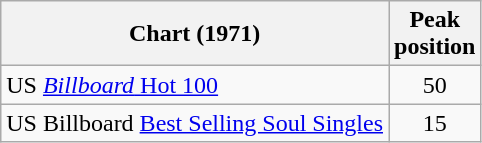<table class="wikitable sortable">
<tr>
<th>Chart (1971)</th>
<th>Peak<br>position</th>
</tr>
<tr>
<td align="left">US <a href='#'><em>Billboard</em> Hot 100</a></td>
<td align="center">50</td>
</tr>
<tr>
<td align="left">US  Billboard <a href='#'>Best Selling Soul Singles</a></td>
<td align="center">15</td>
</tr>
</table>
